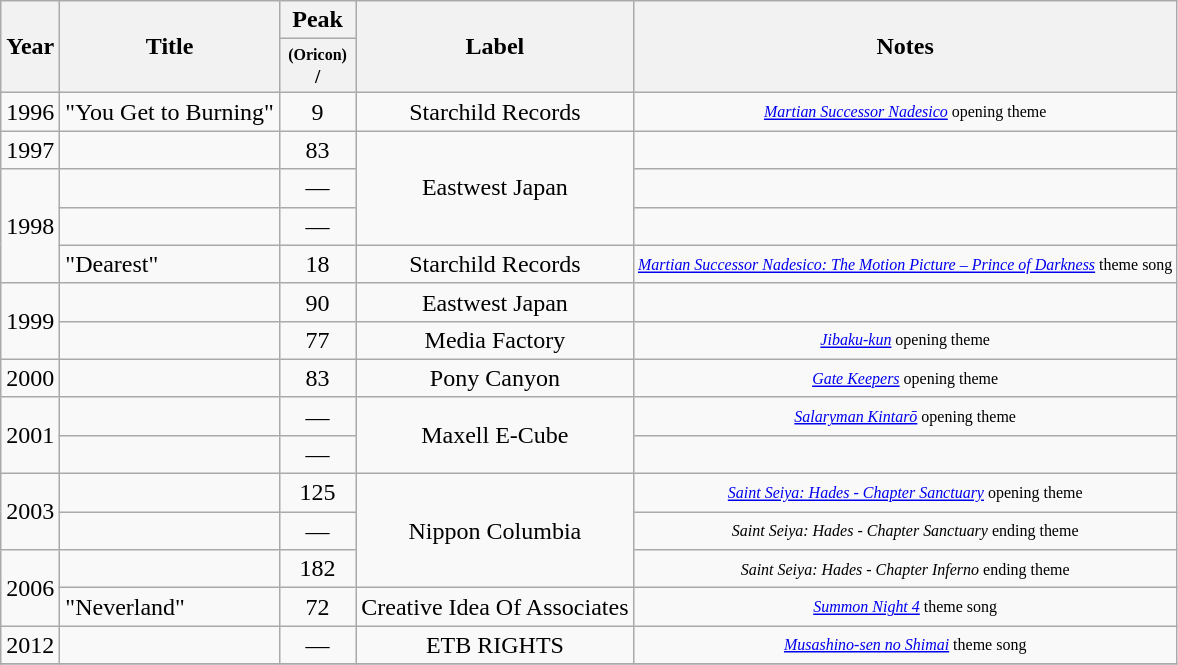<table class="wikitable" style="text-align:center">
<tr>
<th rowspan="2">Year</th>
<th rowspan="2">Title</th>
<th colspan="1">Peak</th>
<th rowspan="2">Label</th>
<th rowspan="2">Notes</th>
</tr>
<tr>
<th scope="col" style="width:3.5em;font-size:80%;"><small>(Oricon)</small><br>/</th>
</tr>
<tr>
<td>1996</td>
<td align="left">"You Get to Burning"</td>
<td style="text-align:center;">9</td>
<td>Starchild Records</td>
<td style="font-size:8pt; text-align:center;"><em><a href='#'>Martian Successor Nadesico</a></em> opening theme</td>
</tr>
<tr>
<td>1997</td>
<td align="left"></td>
<td style="text-align:center;">83</td>
<td rowspan="3">Eastwest Japan</td>
<td></td>
</tr>
<tr>
<td rowspan="3">1998</td>
<td align="left"></td>
<td>—</td>
<td></td>
</tr>
<tr>
<td align="left"></td>
<td>—</td>
<td></td>
</tr>
<tr>
<td align="left">"Dearest"</td>
<td>18</td>
<td>Starchild Records</td>
<td style="font-size:8pt; text-align:center;"><em><a href='#'>Martian Successor Nadesico: The Motion Picture – Prince of Darkness</a></em> theme song</td>
</tr>
<tr>
<td rowspan="2">1999</td>
<td align="left"></td>
<td>90</td>
<td>Eastwest Japan</td>
<td></td>
</tr>
<tr>
<td align="left"></td>
<td>77</td>
<td>Media Factory</td>
<td style="font-size:8pt; text-align:center;"><em><a href='#'>Jibaku-kun</a></em> opening theme</td>
</tr>
<tr>
<td>2000</td>
<td align="left"></td>
<td>83</td>
<td>Pony Canyon</td>
<td style="font-size:8pt; text-align:center;"><em><a href='#'>Gate Keepers</a></em> opening theme</td>
</tr>
<tr>
<td rowspan="2">2001</td>
<td align="left"></td>
<td>—</td>
<td rowspan="2">Maxell E-Cube</td>
<td style="font-size:8pt; text-align:center;"><em><a href='#'>Salaryman Kintarō</a></em> opening theme</td>
</tr>
<tr>
<td align="left"></td>
<td>—</td>
<td></td>
</tr>
<tr>
<td rowspan="2">2003</td>
<td align="left"></td>
<td>125</td>
<td rowspan="3">Nippon Columbia</td>
<td style="font-size:8pt; text-align:center;"><em><a href='#'>Saint Seiya: Hades - Chapter Sanctuary</a></em> opening theme</td>
</tr>
<tr>
<td align="left"></td>
<td>—</td>
<td style="font-size:8pt; text-align:center;"><em>Saint Seiya: Hades - Chapter Sanctuary</em> ending theme</td>
</tr>
<tr>
<td rowspan="2">2006</td>
<td align="left"></td>
<td>182</td>
<td style="font-size:8pt; text-align:center;"><em>Saint Seiya: Hades - Chapter Inferno</em> ending theme</td>
</tr>
<tr>
<td align="left">"Neverland"</td>
<td>72</td>
<td>Creative Idea Of Associates</td>
<td style="font-size:8pt; text-align:center;"><em><a href='#'>Summon Night 4</a></em> theme song</td>
</tr>
<tr>
<td>2012</td>
<td align="left"></td>
<td>—</td>
<td>ETB RIGHTS</td>
<td style="font-size:8pt; text-align:center;"><em><a href='#'>Musashino-sen no Shimai</a></em> theme song</td>
</tr>
<tr>
</tr>
</table>
